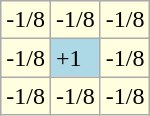<table class="wikitable">
<tr>
<td style="background:lightyellow;">-1/8</td>
<td style="background:lightyellow;">-1/8</td>
<td style="background:lightyellow;">-1/8</td>
</tr>
<tr>
<td style="background:lightyellow;">-1/8</td>
<td style="background:lightblue;">+1</td>
<td style="background:lightyellow;">-1/8</td>
</tr>
<tr>
<td style="background:lightyellow;">-1/8</td>
<td style="background:lightyellow;">-1/8</td>
<td style="background:lightyellow;">-1/8</td>
</tr>
</table>
